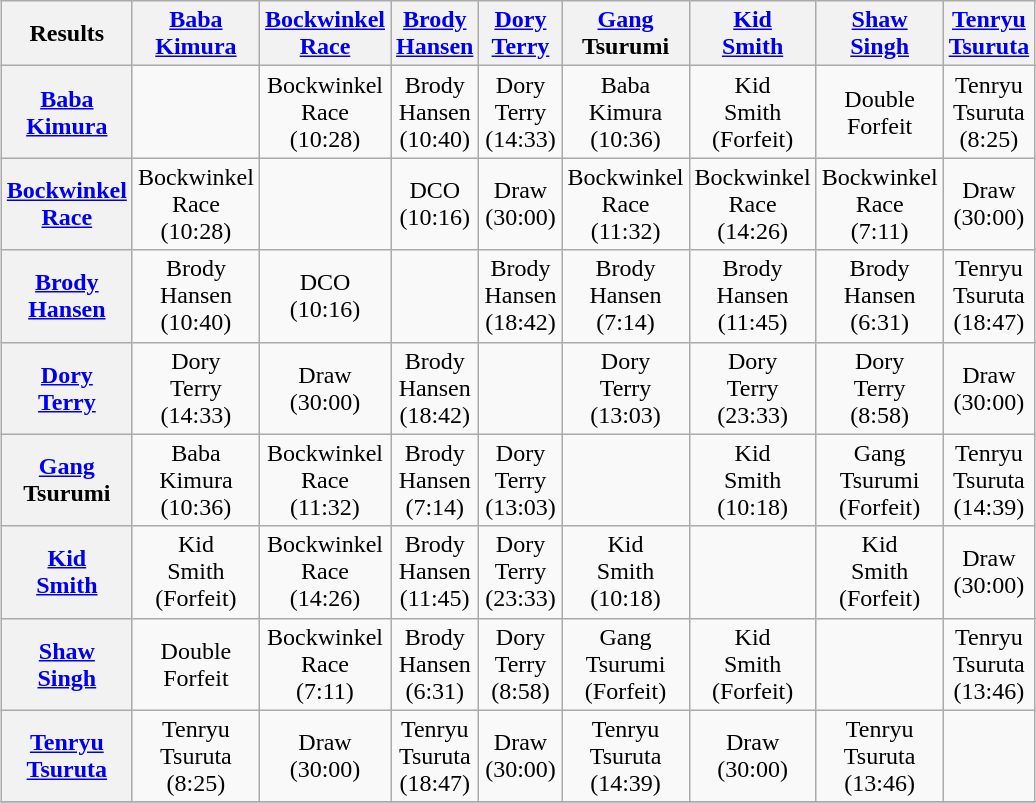<table class="wikitable" style="text-align:center; margin: 1em auto 1em auto">
<tr>
<th>Results</th>
<th><a href='#'>Baba</a><br><a href='#'>Kimura</a></th>
<th><a href='#'>Bockwinkel</a><br><a href='#'>Race</a></th>
<th><a href='#'>Brody</a><br><a href='#'>Hansen</a></th>
<th><a href='#'>Dory</a><br><a href='#'>Terry</a></th>
<th><a href='#'>Gang</a><br>Tsurumi</th>
<th><a href='#'>Kid</a><br><a href='#'>Smith</a></th>
<th><a href='#'>Shaw</a><br><a href='#'>Singh</a></th>
<th><a href='#'>Tenryu</a><br><a href='#'>Tsuruta</a></th>
</tr>
<tr>
<th><a href='#'>Baba</a><br><a href='#'>Kimura</a></th>
<td></td>
<td>Bockwinkel<br>Race<br>(10:28)</td>
<td>Brody<br>Hansen<br>(10:40)</td>
<td>Dory<br>Terry<br>(14:33)</td>
<td>Baba<br>Kimura<br>(10:36)</td>
<td>Kid<br>Smith<br>(Forfeit)</td>
<td>Double<br>Forfeit</td>
<td>Tenryu<br>Tsuruta<br>(8:25)</td>
</tr>
<tr>
<th><a href='#'>Bockwinkel</a><br><a href='#'>Race</a></th>
<td>Bockwinkel<br>Race<br>(10:28)</td>
<td></td>
<td>DCO<br>(10:16)</td>
<td>Draw<br>(30:00)</td>
<td>Bockwinkel<br>Race<br>(11:32)</td>
<td>Bockwinkel<br>Race<br>(14:26)</td>
<td>Bockwinkel<br>Race<br>(7:11)</td>
<td>Draw<br>(30:00)</td>
</tr>
<tr>
<th><a href='#'>Brody</a><br><a href='#'>Hansen</a></th>
<td>Brody<br>Hansen<br>(10:40)</td>
<td>DCO<br>(10:16)</td>
<td></td>
<td>Brody<br>Hansen<br>(18:42)</td>
<td>Brody<br>Hansen<br>(7:14)</td>
<td>Brody<br>Hansen<br>(11:45)</td>
<td>Brody<br>Hansen<br>(6:31)</td>
<td>Tenryu<br>Tsuruta<br>(18:47)</td>
</tr>
<tr>
<th><a href='#'>Dory</a><br><a href='#'>Terry</a></th>
<td>Dory<br>Terry<br>(14:33)</td>
<td>Draw<br>(30:00)</td>
<td>Brody<br>Hansen<br>(18:42)</td>
<td></td>
<td>Dory<br>Terry<br>(13:03)</td>
<td>Dory<br>Terry<br>(23:33)</td>
<td>Dory<br>Terry<br>(8:58)</td>
<td>Draw<br>(30:00)</td>
</tr>
<tr>
<th><a href='#'>Gang</a><br>Tsurumi</th>
<td>Baba<br>Kimura<br>(10:36)</td>
<td>Bockwinkel<br>Race<br>(11:32)</td>
<td>Brody<br>Hansen<br>(7:14)</td>
<td>Dory<br>Terry<br>(13:03)</td>
<td></td>
<td>Kid<br>Smith<br>(10:18)</td>
<td>Gang<br>Tsurumi<br>(Forfeit)</td>
<td>Tenryu<br>Tsuruta<br>(14:39)</td>
</tr>
<tr>
<th><a href='#'>Kid</a><br><a href='#'>Smith</a></th>
<td>Kid<br>Smith<br>(Forfeit)</td>
<td>Bockwinkel<br>Race<br>(14:26)</td>
<td>Brody<br>Hansen<br>(11:45)</td>
<td>Dory<br>Terry<br>(23:33)</td>
<td>Kid<br>Smith<br>(10:18)</td>
<td></td>
<td>Kid<br>Smith<br>(Forfeit)</td>
<td>Draw<br>(30:00)</td>
</tr>
<tr>
<th><a href='#'>Shaw</a><br><a href='#'>Singh</a></th>
<td>Double<br>Forfeit</td>
<td>Bockwinkel<br>Race<br>(7:11)</td>
<td>Brody<br>Hansen<br>(6:31)</td>
<td>Dory<br>Terry<br>(8:58)</td>
<td>Gang<br>Tsurumi<br>(Forfeit)</td>
<td>Kid<br>Smith<br>(Forfeit)</td>
<td></td>
<td>Tenryu<br>Tsuruta<br>(13:46)</td>
</tr>
<tr>
<th><a href='#'>Tenryu</a><br><a href='#'>Tsuruta</a></th>
<td>Tenryu<br>Tsuruta<br>(8:25)</td>
<td>Draw<br>(30:00)</td>
<td>Tenryu<br>Tsuruta<br>(18:47)</td>
<td>Draw<br>(30:00)</td>
<td>Tenryu<br>Tsuruta<br>(14:39)</td>
<td>Draw<br>(30:00)</td>
<td>Tenryu<br>Tsuruta<br>(13:46)</td>
<td></td>
</tr>
<tr>
</tr>
</table>
